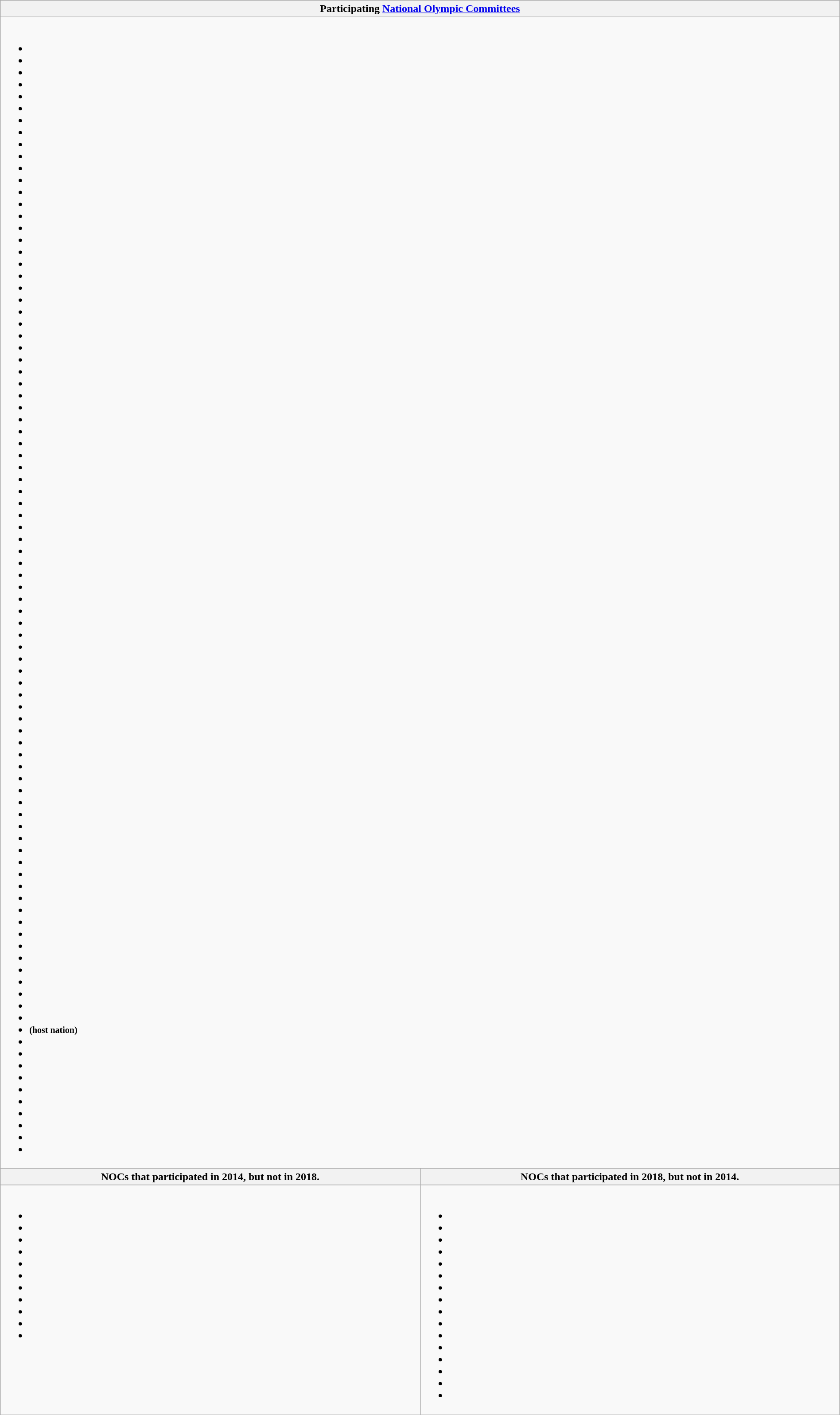<table class="wikitable collapsible" style="width:100%;">
<tr>
<th colspan=2>Participating <a href='#'>National Olympic Committees</a></th>
</tr>
<tr>
<td colspan=2><br><ul><li></li><li></li><li></li><li></li><li></li><li></li><li></li><li></li><li></li><li></li><li></li><li></li><li></li><li></li><li></li><li></li><li></li><li></li><li></li><li></li><li></li><li></li><li></li><li></li><li></li><li></li><li></li><li></li><li></li><li></li><li></li><li></li><li></li><li></li><li></li><li></li><li></li><li></li><li></li><li></li><li></li><li></li><li></li><li></li><li></li><li></li><li></li><li></li><li></li><li></li><li></li><li></li><li></li><li></li><li></li><li></li><li></li><li></li><li></li><li></li><li></li><li></li><li></li><li></li><li></li><li></li><li></li><li></li><li></li><li></li><li></li><li></li><li></li><li></li><li></li><li></li><li></li><li></li><li></li><li></li><li></li><li></li><li> <strong><small> (host nation)</small></strong></li><li></li><li></li><li></li><li></li><li></li><li></li><li></li><li></li><li></li><li></li></ul></td>
</tr>
<tr>
<th>NOCs that participated in 2014, but not in 2018.</th>
<th>NOCs that participated in 2018, but not in 2014.</th>
</tr>
<tr>
<td valign="top"><br><ul><li></li><li></li><li></li><li></li><li></li><li></li><li></li><li></li><li></li><li></li><li></li></ul></td>
<td valign="top"><br><ul><li></li><li></li><li></li><li></li><li></li><li></li><li></li><li></li><li></li><li></li><li></li><li></li><li></li><li></li><li></li><li></li></ul></td>
</tr>
</table>
